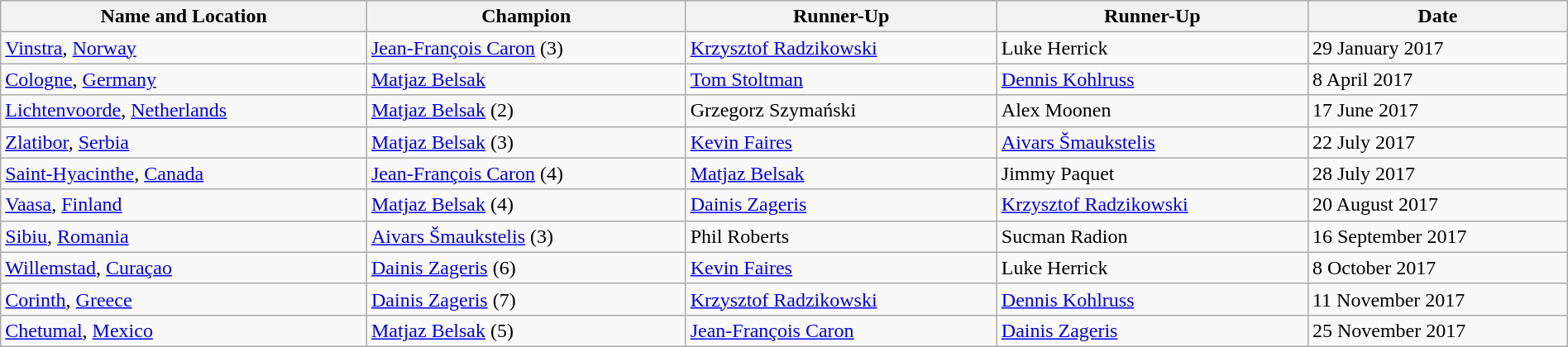<table class="wikitable" style="display: inline-table;width: 100%;">
<tr>
<th scope="col">Name and Location</th>
<th scope="col">Champion</th>
<th scope="col">Runner-Up</th>
<th scope="col">Runner-Up</th>
<th scope="col">Date</th>
</tr>
<tr>
<td> <a href='#'>Vinstra</a>, <a href='#'>Norway</a> <br></td>
<td> <a href='#'>Jean-François Caron</a> (3)</td>
<td> <a href='#'>Krzysztof Radzikowski</a></td>
<td> Luke Herrick</td>
<td>29 January 2017</td>
</tr>
<tr>
<td> <a href='#'>Cologne</a>, <a href='#'>Germany</a><br> </td>
<td> <a href='#'>Matjaz Belsak</a></td>
<td> <a href='#'>Tom Stoltman</a></td>
<td> <a href='#'>Dennis Kohlruss</a></td>
<td>8 April 2017</td>
</tr>
<tr>
<td> <a href='#'>Lichtenvoorde</a>, <a href='#'>Netherlands</a><br> </td>
<td> <a href='#'>Matjaz Belsak</a> (2)</td>
<td> Grzegorz Szymański</td>
<td> Alex Moonen</td>
<td>17 June 2017</td>
</tr>
<tr>
<td> <a href='#'>Zlatibor</a>, <a href='#'>Serbia</a><br> </td>
<td> <a href='#'>Matjaz Belsak</a> (3)</td>
<td> <a href='#'>Kevin Faires</a></td>
<td> <a href='#'>Aivars Šmaukstelis</a></td>
<td>22 July 2017</td>
</tr>
<tr>
<td> <a href='#'>Saint-Hyacinthe</a>, <a href='#'>Canada</a><br> </td>
<td>  <a href='#'>Jean-François Caron</a> (4)</td>
<td> <a href='#'>Matjaz Belsak</a></td>
<td> Jimmy Paquet</td>
<td>28 July 2017</td>
</tr>
<tr>
<td> <a href='#'>Vaasa</a>, <a href='#'>Finland</a><br> </td>
<td> <a href='#'>Matjaz Belsak</a> (4)</td>
<td> <a href='#'>Dainis Zageris</a></td>
<td> <a href='#'>Krzysztof Radzikowski</a></td>
<td>20 August 2017</td>
</tr>
<tr>
<td> <a href='#'>Sibiu</a>, <a href='#'>Romania</a><br> </td>
<td> <a href='#'>Aivars Šmaukstelis</a> (3)</td>
<td> Phil Roberts</td>
<td> Sucman Radion</td>
<td>16 September 2017</td>
</tr>
<tr>
<td> <a href='#'>Willemstad</a>, <a href='#'>Curaçao</a><br> </td>
<td> <a href='#'>Dainis Zageris</a> (6)</td>
<td> <a href='#'>Kevin Faires</a></td>
<td> Luke Herrick</td>
<td>8 October 2017</td>
</tr>
<tr>
<td> <a href='#'>Corinth</a>, <a href='#'>Greece</a><br> </td>
<td> <a href='#'>Dainis Zageris</a> (7)</td>
<td> <a href='#'>Krzysztof Radzikowski</a></td>
<td> <a href='#'>Dennis Kohlruss</a></td>
<td>11 November 2017</td>
</tr>
<tr>
<td> <a href='#'>Chetumal</a>, <a href='#'>Mexico</a><br> </td>
<td> <a href='#'>Matjaz Belsak</a> (5)</td>
<td> <a href='#'>Jean-François Caron</a></td>
<td> <a href='#'>Dainis Zageris</a></td>
<td>25 November 2017</td>
</tr>
</table>
